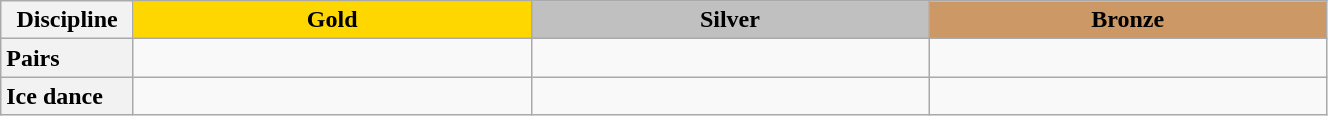<table class="wikitable unsortable" style="text-align:left; width:70%">
<tr>
<th scope="col">Discipline</th>
<td scope="col" style="text-align:center; width:30%; background:gold"><strong>Gold</strong></td>
<td scope="col" style="text-align:center; width:30%; background:silver"><strong>Silver</strong></td>
<td scope="col" style="text-align:center; width:30%; background:#c96"><strong>Bronze</strong></td>
</tr>
<tr>
<th scope="row" style="text-align:left">Pairs</th>
<td></td>
<td></td>
<td></td>
</tr>
<tr>
<th scope="row" style="text-align:left">Ice dance</th>
<td></td>
<td></td>
<td></td>
</tr>
</table>
